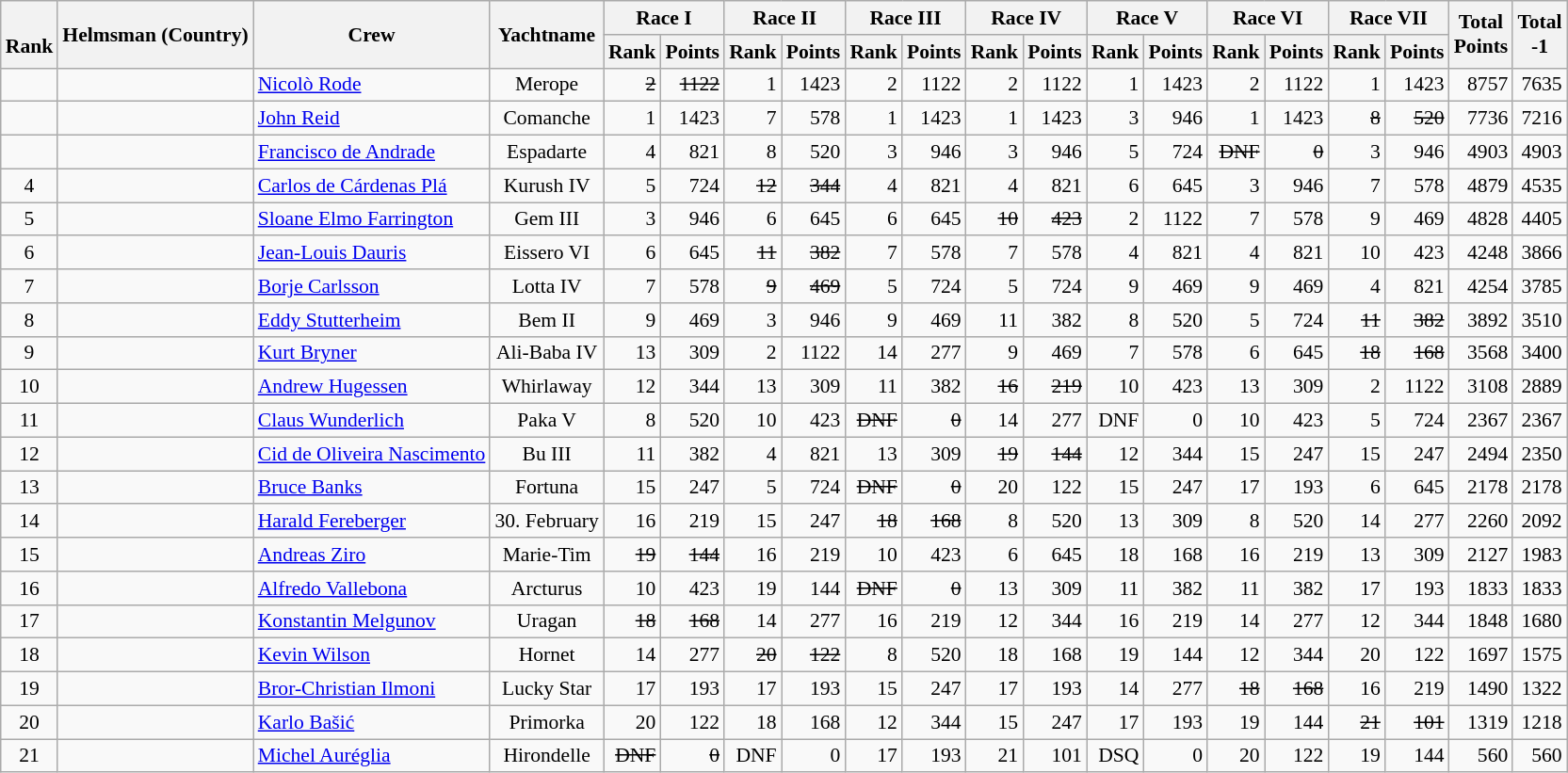<table class="wikitable" style="text-align:right; font-size:90%">
<tr>
<th rowspan="2"><br>Rank</th>
<th rowspan="2">Helmsman (Country)</th>
<th rowspan="2">Crew</th>
<th rowspan="2">Yachtname</th>
<th colspan="2">Race I</th>
<th colspan="2">Race II</th>
<th colspan="2">Race III</th>
<th colspan="2">Race IV</th>
<th colspan="2">Race V</th>
<th colspan="2">Race VI</th>
<th colspan="2">Race VII</th>
<th rowspan="2">Total <br>Points <br> </th>
<th rowspan="2">Total<br>-1<br> </th>
</tr>
<tr>
<th>Rank</th>
<th>Points</th>
<th>Rank</th>
<th>Points</th>
<th>Rank</th>
<th>Points</th>
<th>Rank</th>
<th>Points</th>
<th>Rank</th>
<th>Points</th>
<th>Rank</th>
<th>Points</th>
<th>Rank</th>
<th>Points</th>
</tr>
<tr style="vertical-align:top;">
<td align=center></td>
<td align=left></td>
<td align=left><a href='#'>Nicolò Rode</a> </td>
<td align=center>Merope</td>
<td><s>2</s></td>
<td><s>1122</s></td>
<td>1</td>
<td>1423</td>
<td>2</td>
<td>1122</td>
<td>2</td>
<td>1122</td>
<td>1</td>
<td>1423</td>
<td>2</td>
<td>1122</td>
<td>1</td>
<td>1423</td>
<td>8757</td>
<td>7635</td>
</tr>
<tr style=vertical-align:top;>
<td align=center></td>
<td align=left></td>
<td align=left><a href='#'>John Reid</a> </td>
<td align=center>Comanche</td>
<td>1</td>
<td>1423</td>
<td>7</td>
<td>578</td>
<td>1</td>
<td>1423</td>
<td>1</td>
<td>1423</td>
<td>3</td>
<td>946</td>
<td>1</td>
<td>1423</td>
<td><s>8</s></td>
<td><s>520</s></td>
<td>7736</td>
<td>7216</td>
</tr>
<tr style=vertical-align:top;>
<td align=center></td>
<td align=left></td>
<td align=left><a href='#'>Francisco de Andrade</a> </td>
<td align=center>Espadarte</td>
<td>4</td>
<td>821</td>
<td>8</td>
<td>520</td>
<td>3</td>
<td>946</td>
<td>3</td>
<td>946</td>
<td>5</td>
<td>724</td>
<td><s>DNF</s></td>
<td><s>0</s></td>
<td>3</td>
<td>946</td>
<td>4903</td>
<td>4903</td>
</tr>
<tr style=vertical-align:top;>
<td align=center>4</td>
<td align=left></td>
<td align=left><a href='#'>Carlos de Cárdenas Plá</a> </td>
<td align=center>Kurush IV</td>
<td>5</td>
<td>724</td>
<td><s>12</s></td>
<td><s>344</s></td>
<td>4</td>
<td>821</td>
<td>4</td>
<td>821</td>
<td>6</td>
<td>645</td>
<td>3</td>
<td>946</td>
<td>7</td>
<td>578</td>
<td>4879</td>
<td>4535</td>
</tr>
<tr style=vertical-align:top;>
<td align=center>5</td>
<td align=left></td>
<td align=left><a href='#'>Sloane Elmo Farrington</a> </td>
<td align=center>Gem III</td>
<td>3</td>
<td>946</td>
<td>6</td>
<td>645</td>
<td>6</td>
<td>645</td>
<td><s>10</s></td>
<td><s>423</s></td>
<td>2</td>
<td>1122</td>
<td>7</td>
<td>578</td>
<td>9</td>
<td>469</td>
<td>4828</td>
<td>4405</td>
</tr>
<tr style=vertical-align:top;>
<td align=center>6</td>
<td align=left></td>
<td align=left><a href='#'>Jean-Louis Dauris</a> </td>
<td align=center>Eissero VI</td>
<td>6</td>
<td>645</td>
<td><s>11</s></td>
<td><s>382</s></td>
<td>7</td>
<td>578</td>
<td>7</td>
<td>578</td>
<td>4</td>
<td>821</td>
<td>4</td>
<td>821</td>
<td>10</td>
<td>423</td>
<td>4248</td>
<td>3866</td>
</tr>
<tr style=vertical-align:top;>
<td align=center>7</td>
<td align=left></td>
<td align=left><a href='#'>Borje Carlsson</a> </td>
<td align=center>Lotta IV</td>
<td>7</td>
<td>578</td>
<td><s>9</s></td>
<td><s>469</s></td>
<td>5</td>
<td>724</td>
<td>5</td>
<td>724</td>
<td>9</td>
<td>469</td>
<td>9</td>
<td>469</td>
<td>4</td>
<td>821</td>
<td>4254</td>
<td>3785</td>
</tr>
<tr style=vertical-align:top;>
<td align=center>8</td>
<td align=left></td>
<td align=left><a href='#'>Eddy Stutterheim</a> </td>
<td align=center>Bem II</td>
<td>9</td>
<td>469</td>
<td>3</td>
<td>946</td>
<td>9</td>
<td>469</td>
<td>11</td>
<td>382</td>
<td>8</td>
<td>520</td>
<td>5</td>
<td>724</td>
<td><s>11</s></td>
<td><s>382</s></td>
<td>3892</td>
<td>3510</td>
</tr>
<tr style=vertical-align:top;>
<td align=center>9</td>
<td align=left></td>
<td align=left><a href='#'>Kurt Bryner</a> </td>
<td align=center>Ali-Baba IV</td>
<td>13</td>
<td>309</td>
<td>2</td>
<td>1122</td>
<td>14</td>
<td>277</td>
<td>9</td>
<td>469</td>
<td>7</td>
<td>578</td>
<td>6</td>
<td>645</td>
<td><s>18</s></td>
<td><s>168</s></td>
<td>3568</td>
<td>3400</td>
</tr>
<tr style=vertical-align:top;>
<td align=center>10</td>
<td align=left></td>
<td align=left><a href='#'>Andrew Hugessen</a> </td>
<td align=center>Whirlaway</td>
<td>12</td>
<td>344</td>
<td>13</td>
<td>309</td>
<td>11</td>
<td>382</td>
<td><s>16</s></td>
<td><s>219</s></td>
<td>10</td>
<td>423</td>
<td>13</td>
<td>309</td>
<td>2</td>
<td>1122</td>
<td>3108</td>
<td>2889</td>
</tr>
<tr style=vertical-align:top;>
<td align=center>11</td>
<td align=left></td>
<td align=left><a href='#'>Claus Wunderlich</a> </td>
<td align=center>Paka V</td>
<td>8</td>
<td>520</td>
<td>10</td>
<td>423</td>
<td><s>DNF</s></td>
<td><s>0</s></td>
<td>14</td>
<td>277</td>
<td>DNF</td>
<td>0</td>
<td>10</td>
<td>423</td>
<td>5</td>
<td>724</td>
<td>2367</td>
<td>2367</td>
</tr>
<tr style=vertical-align:top;>
<td align=center>12</td>
<td align=left></td>
<td align=left><a href='#'>Cid de Oliveira Nascimento</a> </td>
<td align=center>Bu III</td>
<td>11</td>
<td>382</td>
<td>4</td>
<td>821</td>
<td>13</td>
<td>309</td>
<td><s>19</s></td>
<td><s>144</s></td>
<td>12</td>
<td>344</td>
<td>15</td>
<td>247</td>
<td>15</td>
<td>247</td>
<td>2494</td>
<td>2350</td>
</tr>
<tr style=vertical-align:top;>
<td align=center>13</td>
<td align=left></td>
<td align=left><a href='#'>Bruce Banks</a> </td>
<td align=center>Fortuna</td>
<td>15</td>
<td>247</td>
<td>5</td>
<td>724</td>
<td><s>DNF</s></td>
<td><s>0</s></td>
<td>20</td>
<td>122</td>
<td>15</td>
<td>247</td>
<td>17</td>
<td>193</td>
<td>6</td>
<td>645</td>
<td>2178</td>
<td>2178</td>
</tr>
<tr style=vertical-align:top;>
<td align=center>14</td>
<td align=left></td>
<td align=left><a href='#'>Harald Fereberger</a> </td>
<td align=center>30. February</td>
<td>16</td>
<td>219</td>
<td>15</td>
<td>247</td>
<td><s>18</s></td>
<td><s>168</s></td>
<td>8</td>
<td>520</td>
<td>13</td>
<td>309</td>
<td>8</td>
<td>520</td>
<td>14</td>
<td>277</td>
<td>2260</td>
<td>2092</td>
</tr>
<tr style=vertical-align:top;>
<td align=center>15</td>
<td align=left></td>
<td align=left><a href='#'>Andreas Ziro</a> </td>
<td align=center>Marie-Tim</td>
<td><s>19</s></td>
<td><s>144</s></td>
<td>16</td>
<td>219</td>
<td>10</td>
<td>423</td>
<td>6</td>
<td>645</td>
<td>18</td>
<td>168</td>
<td>16</td>
<td>219</td>
<td>13</td>
<td>309</td>
<td>2127</td>
<td>1983</td>
</tr>
<tr style=vertical-align:top;>
<td align=center>16</td>
<td align=left></td>
<td align=left><a href='#'>Alfredo Vallebona</a> </td>
<td align=center>Arcturus</td>
<td>10</td>
<td>423</td>
<td>19</td>
<td>144</td>
<td><s>DNF</s></td>
<td><s>0</s></td>
<td>13</td>
<td>309</td>
<td>11</td>
<td>382</td>
<td>11</td>
<td>382</td>
<td>17</td>
<td>193</td>
<td>1833</td>
<td>1833</td>
</tr>
<tr style=vertical-align:top;>
<td align=center>17</td>
<td align=left></td>
<td align=left><a href='#'>Konstantin Melgunov</a> </td>
<td align=center>Uragan</td>
<td><s>18</s></td>
<td><s>168</s></td>
<td>14</td>
<td>277</td>
<td>16</td>
<td>219</td>
<td>12</td>
<td>344</td>
<td>16</td>
<td>219</td>
<td>14</td>
<td>277</td>
<td>12</td>
<td>344</td>
<td>1848</td>
<td>1680</td>
</tr>
<tr style=vertical-align:top;>
<td align=center>18</td>
<td align=left></td>
<td align=left><a href='#'>Kevin Wilson</a> </td>
<td align=center>Hornet</td>
<td>14</td>
<td>277</td>
<td><s>20</s></td>
<td><s>122</s></td>
<td>8</td>
<td>520</td>
<td>18</td>
<td>168</td>
<td>19</td>
<td>144</td>
<td>12</td>
<td>344</td>
<td>20</td>
<td>122</td>
<td>1697</td>
<td>1575</td>
</tr>
<tr style=vertical-align:top;>
<td align=center>19</td>
<td align=left></td>
<td align=left><a href='#'>Bror-Christian Ilmoni</a> </td>
<td align=center>Lucky Star</td>
<td>17</td>
<td>193</td>
<td>17</td>
<td>193</td>
<td>15</td>
<td>247</td>
<td>17</td>
<td>193</td>
<td>14</td>
<td>277</td>
<td><s>18</s></td>
<td><s>168</s></td>
<td>16</td>
<td>219</td>
<td>1490</td>
<td>1322</td>
</tr>
<tr style=vertical-align:top;>
<td align=center>20</td>
<td align=left></td>
<td align=left><a href='#'>Karlo Bašić</a> </td>
<td align=center>Primorka</td>
<td>20</td>
<td>122</td>
<td>18</td>
<td>168</td>
<td>12</td>
<td>344</td>
<td>15</td>
<td>247</td>
<td>17</td>
<td>193</td>
<td>19</td>
<td>144</td>
<td><s>21</s></td>
<td><s>101</s></td>
<td>1319</td>
<td>1218</td>
</tr>
<tr style=vertical-align:top;>
<td align=center>21</td>
<td align=left></td>
<td align=left><a href='#'>Michel Auréglia</a> </td>
<td align=center>Hirondelle</td>
<td><s>DNF</s></td>
<td><s>0</s></td>
<td>DNF</td>
<td>0</td>
<td>17</td>
<td>193</td>
<td>21</td>
<td>101</td>
<td>DSQ</td>
<td>0</td>
<td>20</td>
<td>122</td>
<td>19</td>
<td>144</td>
<td>560</td>
<td>560</td>
</tr>
</table>
